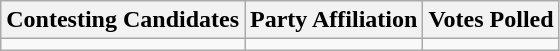<table class="wikitable sortable">
<tr>
<th>Contesting Candidates</th>
<th>Party Affiliation</th>
<th>Votes Polled</th>
</tr>
<tr>
<td></td>
<td></td>
<td></td>
</tr>
</table>
